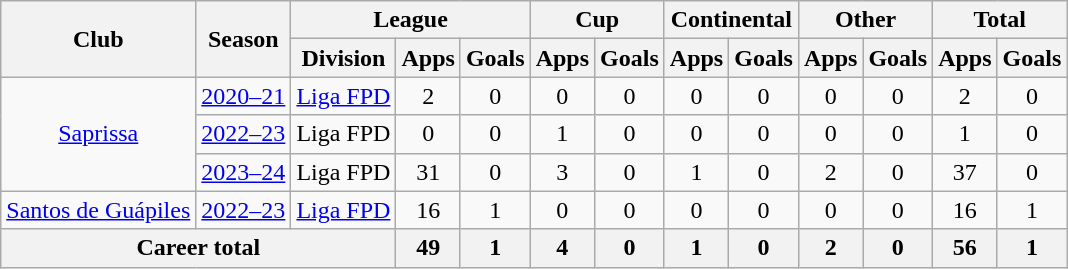<table class="wikitable" style="text-align: center">
<tr>
<th rowspan="2">Club</th>
<th rowspan="2">Season</th>
<th colspan="3">League</th>
<th colspan="2">Cup</th>
<th colspan="2">Continental</th>
<th colspan="2">Other</th>
<th colspan="2">Total</th>
</tr>
<tr>
<th>Division</th>
<th>Apps</th>
<th>Goals</th>
<th>Apps</th>
<th>Goals</th>
<th>Apps</th>
<th>Goals</th>
<th>Apps</th>
<th>Goals</th>
<th>Apps</th>
<th>Goals</th>
</tr>
<tr>
<td rowspan="3"><a href='#'>Saprissa</a></td>
<td><a href='#'>2020–21</a></td>
<td><a href='#'>Liga FPD</a></td>
<td>2</td>
<td>0</td>
<td>0</td>
<td>0</td>
<td>0</td>
<td>0</td>
<td>0</td>
<td>0</td>
<td>2</td>
<td>0</td>
</tr>
<tr>
<td><a href='#'>2022–23</a></td>
<td>Liga FPD</td>
<td>0</td>
<td>0</td>
<td>1</td>
<td>0</td>
<td>0</td>
<td>0</td>
<td>0</td>
<td>0</td>
<td>1</td>
<td>0</td>
</tr>
<tr>
<td><a href='#'>2023–24</a></td>
<td>Liga FPD</td>
<td>31</td>
<td>0</td>
<td>3</td>
<td>0</td>
<td>1</td>
<td>0</td>
<td>2</td>
<td>0</td>
<td>37</td>
<td>0</td>
</tr>
<tr>
<td><a href='#'>Santos de Guápiles</a></td>
<td><a href='#'>2022–23</a></td>
<td><a href='#'>Liga FPD</a></td>
<td>16</td>
<td>1</td>
<td>0</td>
<td>0</td>
<td>0</td>
<td>0</td>
<td>0</td>
<td>0</td>
<td>16</td>
<td>1</td>
</tr>
<tr>
<th colspan="3"><strong>Career total</strong></th>
<th>49</th>
<th>1</th>
<th>4</th>
<th>0</th>
<th>1</th>
<th>0</th>
<th>2</th>
<th>0</th>
<th>56</th>
<th>1</th>
</tr>
</table>
